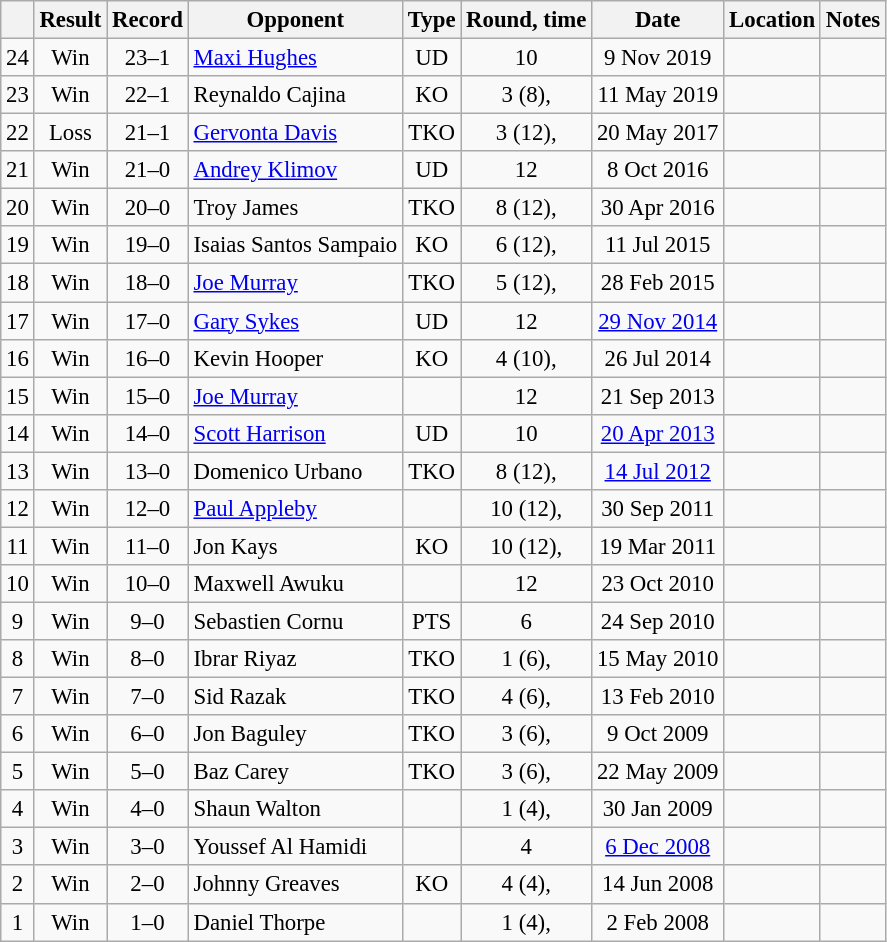<table class="wikitable" style="text-align:center; font-size:95%">
<tr>
<th></th>
<th>Result</th>
<th>Record</th>
<th>Opponent</th>
<th>Type</th>
<th>Round, time</th>
<th>Date</th>
<th>Location</th>
<th>Notes</th>
</tr>
<tr>
<td>24</td>
<td>Win</td>
<td>23–1</td>
<td style="text-align:left;"><a href='#'>Maxi Hughes</a></td>
<td>UD</td>
<td>10</td>
<td>9 Nov 2019</td>
<td style="text-align:left;"></td>
<td align=left></td>
</tr>
<tr>
<td>23</td>
<td>Win</td>
<td>22–1</td>
<td style="text-align:left;">Reynaldo Cajina</td>
<td>KO</td>
<td>3 (8), </td>
<td>11 May 2019</td>
<td style="text-align:left;"></td>
<td></td>
</tr>
<tr>
<td>22</td>
<td>Loss</td>
<td>21–1</td>
<td style="text-align:left;"><a href='#'>Gervonta Davis</a></td>
<td>TKO</td>
<td>3 (12), </td>
<td>20 May 2017</td>
<td style="text-align:left;"></td>
<td style="text-align:left;"></td>
</tr>
<tr>
<td>21</td>
<td>Win</td>
<td>21–0</td>
<td style="text-align:left;"><a href='#'>Andrey Klimov</a></td>
<td>UD</td>
<td>12</td>
<td>8 Oct 2016</td>
<td style="text-align:left;"></td>
<td></td>
</tr>
<tr>
<td>20</td>
<td>Win</td>
<td>20–0</td>
<td style="text-align:left;">Troy James</td>
<td>TKO</td>
<td>8 (12), </td>
<td>30 Apr 2016</td>
<td style="text-align:left;"></td>
<td style="text-align:left;"></td>
</tr>
<tr>
<td>19</td>
<td>Win</td>
<td>19–0</td>
<td style="text-align:left;">Isaias Santos Sampaio</td>
<td>KO</td>
<td>6 (12), </td>
<td>11 Jul 2015</td>
<td style="text-align:left;"></td>
<td style="text-align:left;"></td>
</tr>
<tr>
<td>18</td>
<td>Win</td>
<td>18–0</td>
<td style="text-align:left;"><a href='#'>Joe Murray</a></td>
<td>TKO</td>
<td>5 (12), </td>
<td>28 Feb 2015</td>
<td style="text-align:left;"></td>
<td style="text-align:left;"></td>
</tr>
<tr>
<td>17</td>
<td>Win</td>
<td>17–0</td>
<td style="text-align:left;"><a href='#'>Gary Sykes</a></td>
<td>UD</td>
<td>12</td>
<td><a href='#'>29 Nov 2014</a></td>
<td style="text-align:left;"></td>
<td style="text-align:left;"></td>
</tr>
<tr>
<td>16</td>
<td>Win</td>
<td>16–0</td>
<td style="text-align:left;">Kevin Hooper</td>
<td>KO</td>
<td>4 (10), </td>
<td>26 Jul 2014</td>
<td style="text-align:left;"></td>
<td></td>
</tr>
<tr>
<td>15</td>
<td>Win</td>
<td>15–0</td>
<td style="text-align:left;"><a href='#'>Joe Murray</a></td>
<td></td>
<td>12</td>
<td>21 Sep 2013</td>
<td style="text-align:left;"></td>
<td style="text-align:left;"></td>
</tr>
<tr>
<td>14</td>
<td>Win</td>
<td>14–0</td>
<td style="text-align:left;"><a href='#'>Scott Harrison</a></td>
<td>UD</td>
<td>10</td>
<td><a href='#'>20 Apr 2013</a></td>
<td style="text-align:left;"></td>
<td style="text-align:left;"></td>
</tr>
<tr>
<td>13</td>
<td>Win</td>
<td>13–0</td>
<td style="text-align:left;">Domenico Urbano</td>
<td>TKO</td>
<td>8 (12), </td>
<td><a href='#'>14 Jul 2012</a></td>
<td style="text-align:left;"></td>
<td style="text-align:left;"></td>
</tr>
<tr>
<td>12</td>
<td>Win</td>
<td>12–0</td>
<td style="text-align:left;"><a href='#'>Paul Appleby</a></td>
<td></td>
<td>10 (12), </td>
<td>30 Sep 2011</td>
<td style="text-align:left;"></td>
<td style="text-align:left;"></td>
</tr>
<tr>
<td>11</td>
<td>Win</td>
<td>11–0</td>
<td style="text-align:left;">Jon Kays</td>
<td>KO</td>
<td>10 (12), </td>
<td>19 Mar 2011</td>
<td style="text-align:left;"></td>
<td style="text-align:left;"></td>
</tr>
<tr>
<td>10</td>
<td>Win</td>
<td>10–0</td>
<td style="text-align:left;">Maxwell Awuku</td>
<td></td>
<td>12</td>
<td>23 Oct 2010</td>
<td style="text-align:left;"></td>
<td style="text-align:left;"></td>
</tr>
<tr>
<td>9</td>
<td>Win</td>
<td>9–0</td>
<td style="text-align:left;">Sebastien Cornu</td>
<td>PTS</td>
<td>6</td>
<td>24 Sep 2010</td>
<td style="text-align:left;"></td>
<td></td>
</tr>
<tr>
<td>8</td>
<td>Win</td>
<td>8–0</td>
<td style="text-align:left;">Ibrar Riyaz</td>
<td>TKO</td>
<td>1 (6), </td>
<td>15 May 2010</td>
<td style="text-align:left;"></td>
<td></td>
</tr>
<tr>
<td>7</td>
<td>Win</td>
<td>7–0</td>
<td style="text-align:left;">Sid Razak</td>
<td>TKO</td>
<td>4 (6), </td>
<td>13 Feb 2010</td>
<td style="text-align:left;"></td>
<td></td>
</tr>
<tr>
<td>6</td>
<td>Win</td>
<td>6–0</td>
<td style="text-align:left;">Jon Baguley</td>
<td>TKO</td>
<td>3 (6), </td>
<td>9 Oct 2009</td>
<td style="text-align:left;"></td>
<td></td>
</tr>
<tr>
<td>5</td>
<td>Win</td>
<td>5–0</td>
<td style="text-align:left;">Baz Carey</td>
<td>TKO</td>
<td>3 (6), </td>
<td>22 May 2009</td>
<td style="text-align:left;"></td>
<td></td>
</tr>
<tr>
<td>4</td>
<td>Win</td>
<td>4–0</td>
<td style="text-align:left;">Shaun Walton</td>
<td></td>
<td>1 (4), </td>
<td>30 Jan 2009</td>
<td style="text-align:left;"></td>
<td></td>
</tr>
<tr>
<td>3</td>
<td>Win</td>
<td>3–0</td>
<td style="text-align:left;">Youssef Al Hamidi</td>
<td></td>
<td>4</td>
<td><a href='#'>6 Dec 2008</a></td>
<td style="text-align:left;"></td>
<td></td>
</tr>
<tr>
<td>2</td>
<td>Win</td>
<td>2–0</td>
<td style="text-align:left;">Johnny Greaves</td>
<td>KO</td>
<td>4 (4), </td>
<td>14 Jun 2008</td>
<td style="text-align:left;"></td>
<td></td>
</tr>
<tr>
<td>1</td>
<td>Win</td>
<td>1–0</td>
<td style="text-align:left;">Daniel Thorpe</td>
<td></td>
<td>1 (4), </td>
<td>2 Feb 2008</td>
<td style="text-align:left;"></td>
<td></td>
</tr>
</table>
